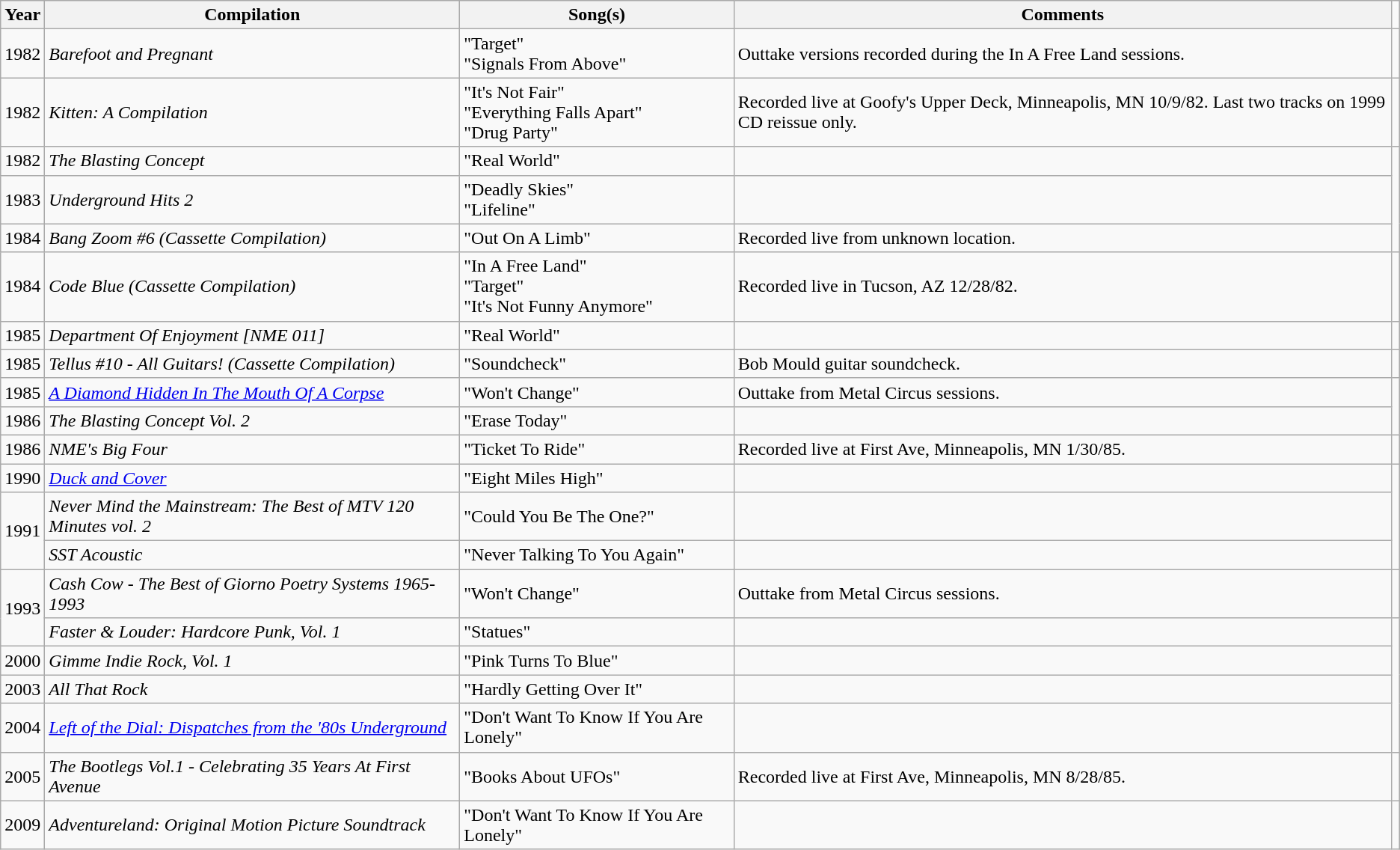<table class="wikitable">
<tr>
<th>Year</th>
<th>Compilation</th>
<th>Song(s)</th>
<th>Comments</th>
</tr>
<tr>
<td>1982</td>
<td><em>Barefoot and Pregnant</em></td>
<td>"Target"<br>"Signals From Above"</td>
<td>Outtake versions recorded during the In A Free Land sessions.</td>
<td></td>
</tr>
<tr>
<td>1982</td>
<td><em>Kitten: A Compilation</em></td>
<td>"It's Not Fair"<br>"Everything Falls Apart"<br>"Drug Party"</td>
<td>Recorded live at Goofy's Upper Deck, Minneapolis, MN 10/9/82. Last two tracks on 1999 CD reissue only.</td>
<td></td>
</tr>
<tr>
<td>1982</td>
<td><em>The Blasting Concept</em></td>
<td>"Real World"</td>
<td></td>
</tr>
<tr>
<td>1983</td>
<td><em>Underground Hits 2</em></td>
<td>"Deadly Skies"<br>"Lifeline"</td>
<td></td>
</tr>
<tr>
<td>1984</td>
<td><em>Bang Zoom #6 (Cassette Compilation)</em></td>
<td>"Out On A Limb"</td>
<td>Recorded live from unknown location.</td>
</tr>
<tr>
<td>1984</td>
<td><em>Code Blue (Cassette Compilation)</em></td>
<td>"In A Free Land"<br>"Target"<br>"It's Not Funny Anymore"</td>
<td>Recorded live in Tucson, AZ 12/28/82.</td>
<td></td>
</tr>
<tr>
<td>1985</td>
<td><em>Department Of Enjoyment [NME 011]</em></td>
<td>"Real World"</td>
<td></td>
</tr>
<tr>
<td>1985</td>
<td><em>Tellus #10 - All Guitars! (Cassette Compilation)</em></td>
<td>"Soundcheck"</td>
<td>Bob Mould guitar soundcheck.</td>
<td></td>
</tr>
<tr>
<td>1985</td>
<td><em><a href='#'>A Diamond Hidden In The Mouth Of A Corpse</a></em></td>
<td>"Won't Change"</td>
<td>Outtake from Metal Circus sessions.</td>
</tr>
<tr>
<td>1986</td>
<td><em>The Blasting Concept Vol. 2</em></td>
<td>"Erase Today"</td>
<td></td>
</tr>
<tr>
<td>1986</td>
<td><em>NME's Big Four</em></td>
<td>"Ticket To Ride"</td>
<td>Recorded live at First Ave, Minneapolis, MN 1/30/85.</td>
<td></td>
</tr>
<tr>
<td>1990</td>
<td><em><a href='#'>Duck and Cover</a></em></td>
<td>"Eight Miles High"</td>
<td></td>
</tr>
<tr>
<td rowspan="2">1991</td>
<td><em>Never Mind the Mainstream: The Best of MTV 120 Minutes vol. 2</em></td>
<td>"Could You Be The One?"</td>
<td></td>
</tr>
<tr>
<td><em>SST Acoustic</em></td>
<td>"Never Talking To You Again"</td>
<td></td>
</tr>
<tr>
<td rowspan="2">1993</td>
<td><em>Cash Cow - The Best of Giorno Poetry Systems 1965-1993</em></td>
<td>"Won't Change"</td>
<td>Outtake from Metal Circus sessions.</td>
<td></td>
</tr>
<tr>
<td><em>Faster & Louder: Hardcore Punk, Vol. 1</em></td>
<td>"Statues"</td>
<td></td>
</tr>
<tr>
<td>2000</td>
<td><em>Gimme Indie Rock, Vol. 1</em></td>
<td>"Pink Turns To Blue"</td>
<td></td>
</tr>
<tr>
<td>2003</td>
<td><em>All That Rock</em></td>
<td>"Hardly Getting Over It"</td>
<td></td>
</tr>
<tr>
<td>2004</td>
<td><em><a href='#'>Left of the Dial: Dispatches from the '80s Underground</a></em></td>
<td>"Don't Want To Know If You Are Lonely"</td>
<td></td>
</tr>
<tr>
<td>2005</td>
<td><em>The Bootlegs Vol.1 - Celebrating 35 Years At First Avenue</em></td>
<td>"Books About UFOs"</td>
<td>Recorded live at First Ave, Minneapolis, MN 8/28/85.</td>
<td></td>
</tr>
<tr>
<td>2009</td>
<td><em>Adventureland: Original Motion Picture Soundtrack</em></td>
<td>"Don't Want To Know If You Are Lonely"</td>
<td></td>
</tr>
</table>
